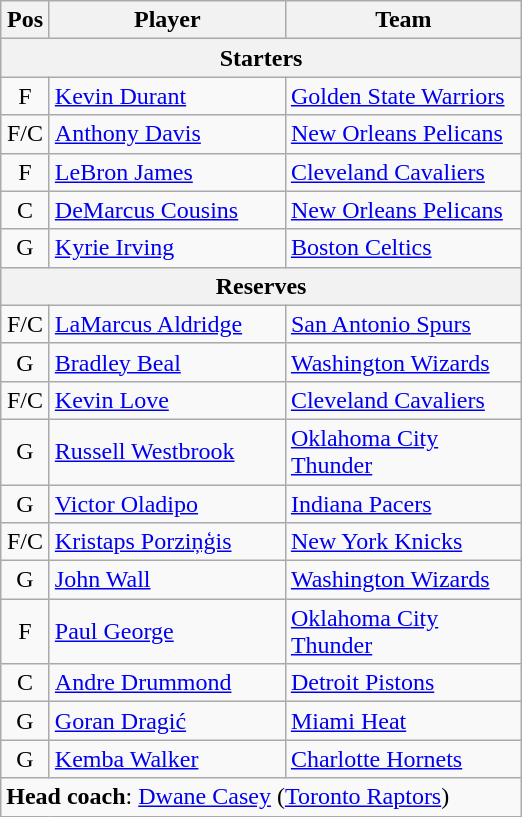<table class="wikitable" style="text-align:center">
<tr>
<th scope="col" width="25px">Pos</th>
<th scope="col" width="150px">Player</th>
<th scope="col" width="150px">Team</th>
</tr>
<tr>
<th scope="col" colspan="4">Starters</th>
</tr>
<tr>
<td>F</td>
<td style="text-align:left"><a href='#'>Kevin Durant</a></td>
<td style="text-align:left"><a href='#'>Golden State Warriors</a></td>
</tr>
<tr>
<td>F/C</td>
<td style="text-align:left"><a href='#'>Anthony Davis</a></td>
<td style="text-align:left"><a href='#'>New Orleans Pelicans</a></td>
</tr>
<tr>
<td>F</td>
<td style="text-align:left"><a href='#'>LeBron James</a></td>
<td style="text-align:left"><a href='#'>Cleveland Cavaliers</a></td>
</tr>
<tr>
<td>C</td>
<td style="text-align:left"><a href='#'>DeMarcus Cousins</a></td>
<td style="text-align:left"><a href='#'>New Orleans Pelicans</a></td>
</tr>
<tr>
<td>G</td>
<td style="text-align:left"><a href='#'>Kyrie Irving</a></td>
<td style="text-align:left"><a href='#'>Boston Celtics</a></td>
</tr>
<tr>
<th scope="col" colspan="4">Reserves</th>
</tr>
<tr>
<td>F/C</td>
<td style="text-align:left"><a href='#'>LaMarcus Aldridge</a></td>
<td style="text-align:left"><a href='#'>San Antonio Spurs</a></td>
</tr>
<tr>
<td>G</td>
<td style="text-align:left"><a href='#'>Bradley Beal</a></td>
<td style="text-align:left"><a href='#'>Washington Wizards</a></td>
</tr>
<tr>
<td>F/C</td>
<td style="text-align:left"><a href='#'>Kevin Love</a></td>
<td style="text-align:left"><a href='#'>Cleveland Cavaliers</a></td>
</tr>
<tr>
<td>G</td>
<td style="text-align:left"><a href='#'>Russell Westbrook</a></td>
<td style="text-align:left"><a href='#'>Oklahoma City Thunder</a></td>
</tr>
<tr>
<td>G</td>
<td style="text-align:left"><a href='#'>Victor Oladipo</a></td>
<td style="text-align:left"><a href='#'>Indiana Pacers</a></td>
</tr>
<tr>
<td>F/C</td>
<td style="text-align:left"><a href='#'>Kristaps Porziņģis</a></td>
<td style="text-align:left"><a href='#'>New York Knicks</a></td>
</tr>
<tr>
<td>G</td>
<td style="text-align:left"><a href='#'>John Wall</a></td>
<td style="text-align:left"><a href='#'>Washington Wizards</a></td>
</tr>
<tr>
<td>F</td>
<td style="text-align:left"><a href='#'>Paul George</a></td>
<td style="text-align:left"><a href='#'>Oklahoma City Thunder</a></td>
</tr>
<tr>
<td>C</td>
<td style="text-align:left"><a href='#'>Andre Drummond</a></td>
<td style="text-align:left"><a href='#'>Detroit Pistons</a></td>
</tr>
<tr>
<td>G</td>
<td style="text-align:left"><a href='#'>Goran Dragić</a></td>
<td style="text-align:left"><a href='#'>Miami Heat</a></td>
</tr>
<tr>
<td>G</td>
<td style="text-align:left"><a href='#'>Kemba Walker</a></td>
<td style="text-align:left"><a href='#'>Charlotte Hornets</a></td>
</tr>
<tr>
<td style="text-align:left" colspan="4"><strong>Head coach</strong>: <a href='#'>Dwane Casey</a> (<a href='#'>Toronto Raptors</a>)</td>
</tr>
</table>
